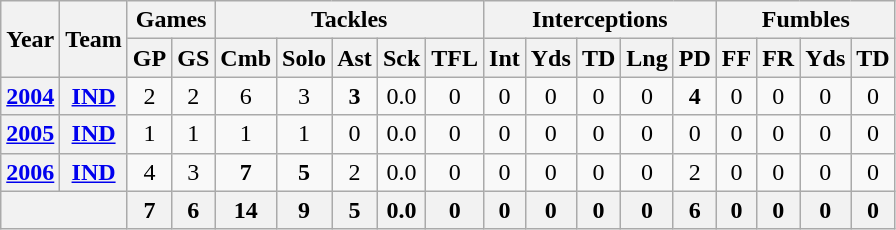<table class="wikitable" style="text-align:center">
<tr>
<th rowspan="2">Year</th>
<th rowspan="2">Team</th>
<th colspan="2">Games</th>
<th colspan="5">Tackles</th>
<th colspan="5">Interceptions</th>
<th colspan="4">Fumbles</th>
</tr>
<tr>
<th>GP</th>
<th>GS</th>
<th>Cmb</th>
<th>Solo</th>
<th>Ast</th>
<th>Sck</th>
<th>TFL</th>
<th>Int</th>
<th>Yds</th>
<th>TD</th>
<th>Lng</th>
<th>PD</th>
<th>FF</th>
<th>FR</th>
<th>Yds</th>
<th>TD</th>
</tr>
<tr>
<th><a href='#'>2004</a></th>
<th><a href='#'>IND</a></th>
<td>2</td>
<td>2</td>
<td>6</td>
<td>3</td>
<td><strong>3</strong></td>
<td>0.0</td>
<td>0</td>
<td>0</td>
<td>0</td>
<td>0</td>
<td>0</td>
<td><strong>4</strong></td>
<td>0</td>
<td>0</td>
<td>0</td>
<td>0</td>
</tr>
<tr>
<th><a href='#'>2005</a></th>
<th><a href='#'>IND</a></th>
<td>1</td>
<td>1</td>
<td>1</td>
<td>1</td>
<td>0</td>
<td>0.0</td>
<td>0</td>
<td>0</td>
<td>0</td>
<td>0</td>
<td>0</td>
<td>0</td>
<td>0</td>
<td>0</td>
<td>0</td>
<td>0</td>
</tr>
<tr>
<th><a href='#'>2006</a></th>
<th><a href='#'>IND</a></th>
<td>4</td>
<td>3</td>
<td><strong>7</strong></td>
<td><strong>5</strong></td>
<td>2</td>
<td>0.0</td>
<td>0</td>
<td>0</td>
<td>0</td>
<td>0</td>
<td>0</td>
<td>2</td>
<td>0</td>
<td>0</td>
<td>0</td>
<td>0</td>
</tr>
<tr>
<th colspan="2"></th>
<th>7</th>
<th>6</th>
<th>14</th>
<th>9</th>
<th>5</th>
<th>0.0</th>
<th>0</th>
<th>0</th>
<th>0</th>
<th>0</th>
<th>0</th>
<th>6</th>
<th>0</th>
<th>0</th>
<th>0</th>
<th>0</th>
</tr>
</table>
